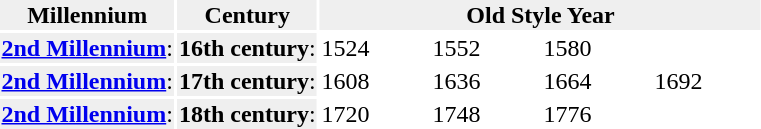<table>
<tr style="background-color:#efefef;">
<th>Millennium</th>
<th>Century</th>
<th align="center" colspan="11">Old Style Year</th>
</tr>
<tr>
<td style="background-color:#efefef;"><strong><a href='#'>2nd Millennium</a></strong>:</td>
<td style="background-color:#efefef;"><strong>16th century</strong>:</td>
<td width=70px>1524</td>
<td width=70px>1552</td>
<td width=70px>1580</td>
<td width=70px> </td>
</tr>
<tr>
<td style="background-color:#efefef;"><strong><a href='#'>2nd Millennium</a></strong>:</td>
<td style="background-color:#efefef;"><strong>17th century</strong>:</td>
<td width=70px>1608</td>
<td width=70px>1636</td>
<td width=70px>1664</td>
<td width=70px>1692</td>
</tr>
<tr>
<td style="background-color:#efefef;"><strong><a href='#'>2nd Millennium</a></strong>:</td>
<td style="background-color:#efefef;"><strong>18th century</strong>:</td>
<td width=70px>1720</td>
<td width=70px>1748</td>
<td width=70px>1776</td>
<td width=70px> </td>
</tr>
</table>
